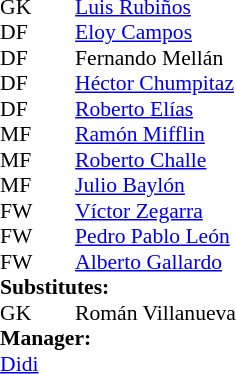<table style="font-size:90%; margin:0.2em auto;" cellspacing="0" cellpadding="0">
<tr>
<th width="25"></th>
<th width="25"></th>
</tr>
<tr>
<td>GK</td>
<td><strong> </strong></td>
<td><a href='#'>Luis Rubiños</a></td>
<td></td>
<td></td>
</tr>
<tr>
<td>DF</td>
<td><strong> </strong></td>
<td><a href='#'>Eloy Campos</a></td>
</tr>
<tr>
<td>DF</td>
<td><strong> </strong></td>
<td>Fernando Mellán</td>
</tr>
<tr>
<td>DF</td>
<td><strong> </strong></td>
<td><a href='#'>Héctor Chumpitaz</a></td>
</tr>
<tr>
<td>DF</td>
<td><strong> </strong></td>
<td><a href='#'>Roberto Elías</a></td>
</tr>
<tr>
<td>MF</td>
<td><strong> </strong></td>
<td><a href='#'>Ramón Mifflin</a></td>
</tr>
<tr>
<td>MF</td>
<td><strong> </strong></td>
<td><a href='#'>Roberto Challe</a></td>
</tr>
<tr>
<td>MF</td>
<td><strong> </strong></td>
<td><a href='#'>Julio Baylón</a></td>
</tr>
<tr>
<td>FW</td>
<td><strong> </strong></td>
<td><a href='#'>Víctor Zegarra</a></td>
</tr>
<tr>
<td>FW</td>
<td><strong> </strong></td>
<td><a href='#'>Pedro Pablo León</a></td>
</tr>
<tr>
<td>FW</td>
<td><strong> </strong></td>
<td><a href='#'>Alberto Gallardo</a></td>
</tr>
<tr>
<td colspan=3><strong>Substitutes:</strong></td>
</tr>
<tr>
<td>GK</td>
<td><strong> </strong></td>
<td>Román Villanueva</td>
<td></td>
<td></td>
</tr>
<tr>
<td colspan=3><strong>Manager:</strong></td>
</tr>
<tr>
<td colspan=4> <a href='#'>Didi</a></td>
</tr>
</table>
